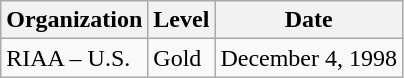<table class="wikitable">
<tr>
<th align="left">Organization</th>
<th align="left">Level</th>
<th align="left">Date</th>
</tr>
<tr>
<td align="left">RIAA – U.S.</td>
<td align="left">Gold</td>
<td align="left">December 4, 1998</td>
</tr>
</table>
